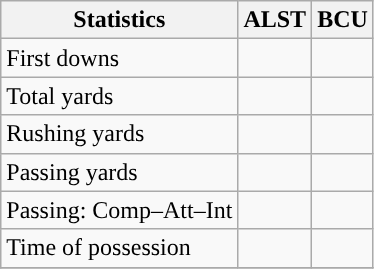<table class="wikitable" style="float: left;">
<tr>
<th>Statistics</th>
<th>ALST</th>
<th>BCU</th>
</tr>
<tr>
<td>First downs</td>
<td></td>
<td></td>
</tr>
<tr>
<td>Total yards</td>
<td></td>
<td></td>
</tr>
<tr>
<td>Rushing yards</td>
<td></td>
<td></td>
</tr>
<tr>
<td>Passing yards</td>
<td></td>
<td></td>
</tr>
<tr>
<td>Passing: Comp–Att–Int</td>
<td></td>
<td></td>
</tr>
<tr>
<td>Time of possession</td>
<td></td>
<td></td>
</tr>
<tr>
</tr>
</table>
